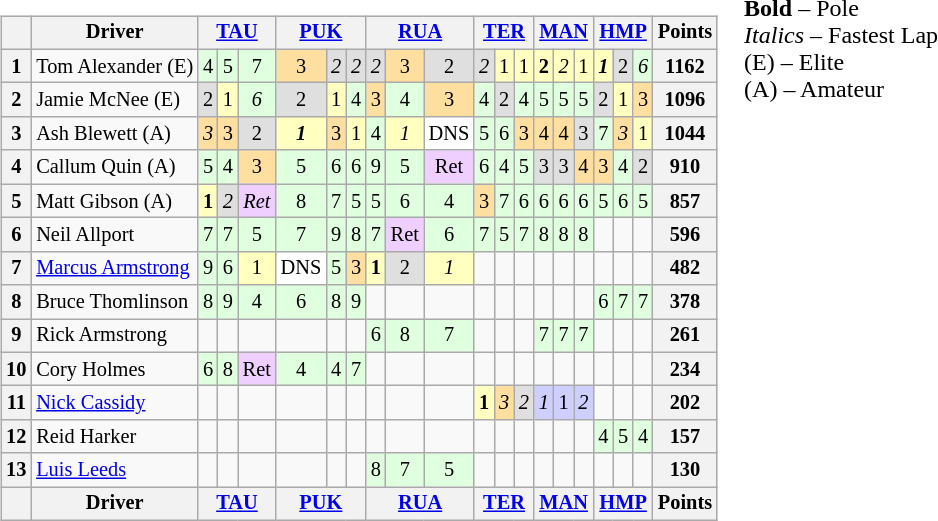<table>
<tr>
<td><br><table class="wikitable" style="font-size: 85%; text-align: center;">
<tr style="background:#f9f9f9" valign="top">
<th valign="middle"></th>
<th valign="middle">Driver</th>
<th colspan=3><a href='#'>TAU</a></th>
<th colspan=3><a href='#'>PUK</a></th>
<th colspan=3><a href='#'>RUA</a></th>
<th colspan=3><a href='#'>TER</a></th>
<th colspan=3><a href='#'>MAN</a></th>
<th colspan=3><a href='#'>HMP</a></th>
<th valign="middle">Points</th>
</tr>
<tr>
<th>1</th>
<td align="left"> Tom Alexander (E)</td>
<td style="background:#DFFFDF;">4</td>
<td style="background:#DFFFDF;">5</td>
<td style="background:#DFFFDF;">7</td>
<td style="background:#FFDF9F;">3</td>
<td style="background:#DFDFDF;"><em>2</em></td>
<td style="background:#DFDFDF;"><em>2</em></td>
<td style="background:#DFDFDF;"><em>2</em></td>
<td style="background:#FFDF9F;">3</td>
<td style="background:#DFDFDF;">2</td>
<td style="background:#DFDFDF;"><em>2</em></td>
<td style="background:#FFFFBF;">1</td>
<td style="background:#FFFFBF;">1</td>
<td style="background:#FFFFBF;"><strong>2</strong></td>
<td style="background:#FFFFBF;"><em>2</em></td>
<td style="background:#FFFFBF;">1</td>
<td style="background:#FFFFBF;"><strong><em>1</em></strong></td>
<td style="background:#DFDFDF;">2</td>
<td style="background:#DFFFDF;"><em>6</em></td>
<th>1162</th>
</tr>
<tr>
<th>2</th>
<td align="left"> Jamie McNee (E)</td>
<td style="background:#DFDFDF;">2</td>
<td style="background:#FFFFBF;">1</td>
<td style="background:#DFFFDF;"><em>6</em></td>
<td style="background:#DFDFDF;">2</td>
<td style="background:#FFFFBF;">1</td>
<td style="background:#DFFFDF;">4</td>
<td style="background:#FFDF9F;">3</td>
<td style="background:#DFFFDF;">4</td>
<td style="background:#FFDF9F;">3</td>
<td style="background:#DFFFDF;">4</td>
<td style="background:#DFDFDF;">2</td>
<td style="background:#DFFFDF;">4</td>
<td style="background:#DFFFDF;">5</td>
<td style="background:#DFFFDF;">5</td>
<td style="background:#DFFFDF;">5</td>
<td style="background:#DFDFDF;">2</td>
<td style="background:#FFFFBF;">1</td>
<td style="background:#FFDF9F;">3</td>
<th>1096</th>
</tr>
<tr>
<th>3</th>
<td align="left"> Ash Blewett (A)</td>
<td style="background:#FFDF9F;"><em>3</em></td>
<td style="background:#FFDF9F;">3</td>
<td style="background:#DFDFDF;">2</td>
<td style="background:#FFFFBF;"><strong><em>1</em></strong></td>
<td style="background:#FFDF9F;">3</td>
<td style="background:#FFFFBF;">1</td>
<td style="background:#DFFFDF;">4</td>
<td style="background:#FFFFBF;"><em>1</em></td>
<td style="background:#FFFFFF;">DNS</td>
<td style="background:#DFFFDF;">5</td>
<td style="background:#DFFFDF;">6</td>
<td style="background:#FFDF9F;">3</td>
<td style="background:#FFDF9F;">4</td>
<td style="background:#FFDF9F;">4</td>
<td style="background:#DFDFDF;">3</td>
<td style="background:#DFFFDF;">7</td>
<td style="background:#FFDF9F;"><em>3</em></td>
<td style="background:#FFFFBF;">1</td>
<th>1044</th>
</tr>
<tr>
<th>4</th>
<td align="left"> Callum Quin (A)</td>
<td style="background:#DFFFDF;">5</td>
<td style="background:#DFFFDF;">4</td>
<td style="background:#FFDF9F;">3</td>
<td style="background:#DFFFDF;">5</td>
<td style="background:#DFFFDF;">6</td>
<td style="background:#DFFFDF;">6</td>
<td style="background:#DFFFDF;">9</td>
<td style="background:#DFFFDF;">5</td>
<td style="background:#EFCFFF;">Ret</td>
<td style="background:#DFFFDF;">6</td>
<td style="background:#DFFFDF;">4</td>
<td style="background:#DFFFDF;">5</td>
<td style="background:#DFDFDF;">3</td>
<td style="background:#DFDFDF;">3</td>
<td style="background:#FFDF9F;">4</td>
<td style="background:#FFDF9F;">3</td>
<td style="background:#DFFFDF;">4</td>
<td style="background:#DFDFDF;">2</td>
<th>910</th>
</tr>
<tr>
<th>5</th>
<td align="left"> Matt Gibson (A)</td>
<td style="background:#FFFFBF;"><strong>1</strong></td>
<td style="background:#DFDFDF;"><em>2</em></td>
<td style="background:#EFCFFF;"><em>Ret</em></td>
<td style="background:#DFFFDF;">8</td>
<td style="background:#DFFFDF;">7</td>
<td style="background:#DFFFDF;">5</td>
<td style="background:#DFFFDF;">5</td>
<td style="background:#DFFFDF;">6</td>
<td style="background:#DFFFDF;">4</td>
<td style="background:#FFDF9F;">3</td>
<td style="background:#DFFFDF;">7</td>
<td style="background:#DFFFDF;">6</td>
<td style="background:#DFFFDF;">6</td>
<td style="background:#DFFFDF;">6</td>
<td style="background:#DFFFDF;">6</td>
<td style="background:#DFFFDF;">5</td>
<td style="background:#DFFFDF;">6</td>
<td style="background:#DFFFDF;">5</td>
<th>857</th>
</tr>
<tr>
<th>6</th>
<td align="left"> Neil Allport</td>
<td style="background:#DFFFDF;">7</td>
<td style="background:#DFFFDF;">7</td>
<td style="background:#DFFFDF;">5</td>
<td style="background:#DFFFDF;">7</td>
<td style="background:#DFFFDF;">9</td>
<td style="background:#DFFFDF;">8</td>
<td style="background:#DFFFDF;">7</td>
<td style="background:#EFCFFF;">Ret</td>
<td style="background:#DFFFDF;">6</td>
<td style="background:#DFFFDF;">7</td>
<td style="background:#DFFFDF;">5</td>
<td style="background:#DFFFDF;">7</td>
<td style="background:#DFFFDF;">8</td>
<td style="background:#DFFFDF;">8</td>
<td style="background:#DFFFDF;">8</td>
<td></td>
<td></td>
<td></td>
<th>596</th>
</tr>
<tr>
<th>7</th>
<td align="left"> <a href='#'>Marcus Armstrong</a></td>
<td style="background:#DFFFDF;">9</td>
<td style="background:#DFFFDF;">6</td>
<td style="background:#FFFFBF;">1</td>
<td style="background:#FFFFFF;">DNS</td>
<td style="background:#DFFFDF;">5</td>
<td style="background:#FFDF9F;">3</td>
<td style="background:#FFFFBF;"><strong>1</strong></td>
<td style="background:#DFDFDF;">2</td>
<td style="background:#FFFFBF;"><em>1</em></td>
<td></td>
<td></td>
<td></td>
<td></td>
<td></td>
<td></td>
<td></td>
<td></td>
<td></td>
<th>482</th>
</tr>
<tr>
<th>8</th>
<td align="left"> Bruce Thomlinson</td>
<td style="background:#DFFFDF;">8</td>
<td style="background:#DFFFDF;">9</td>
<td style="background:#DFFFDF;">4</td>
<td style="background:#DFFFDF;">6</td>
<td style="background:#DFFFDF;">8</td>
<td style="background:#DFFFDF;">9</td>
<td></td>
<td></td>
<td></td>
<td></td>
<td></td>
<td></td>
<td></td>
<td></td>
<td></td>
<td style="background:#DFFFDF;">6</td>
<td style="background:#DFFFDF;">7</td>
<td style="background:#DFFFDF;">7</td>
<th>378</th>
</tr>
<tr>
<th>9</th>
<td align="left"> Rick Armstrong</td>
<td></td>
<td></td>
<td></td>
<td></td>
<td></td>
<td></td>
<td style="background:#DFFFDF;">6</td>
<td style="background:#DFFFDF;">8</td>
<td style="background:#DFFFDF;">7</td>
<td></td>
<td></td>
<td></td>
<td style="background:#DFFFDF;">7</td>
<td style="background:#DFFFDF;">7</td>
<td style="background:#DFFFDF;">7</td>
<td></td>
<td></td>
<td></td>
<th>261</th>
</tr>
<tr>
<th>10</th>
<td align="left"> Cory Holmes</td>
<td style="background:#DFFFDF;">6</td>
<td style="background:#DFFFDF;">8</td>
<td style="background:#EFCFFF;">Ret</td>
<td style="background:#DFFFDF;">4</td>
<td style="background:#DFFFDF;">4</td>
<td style="background:#DFFFDF;">7</td>
<td></td>
<td></td>
<td></td>
<td></td>
<td></td>
<td></td>
<td></td>
<td></td>
<td></td>
<td></td>
<td></td>
<td></td>
<th>234</th>
</tr>
<tr>
<th>11</th>
<td align="left"> <a href='#'>Nick Cassidy</a></td>
<td></td>
<td></td>
<td></td>
<td></td>
<td></td>
<td></td>
<td></td>
<td></td>
<td></td>
<td style="background:#FFFFBF;"><strong>1</strong></td>
<td style="background:#FFDF9F;"><em>3</em></td>
<td style="background:#DFDFDF;"><em>2</em></td>
<td style="background:#CFCFFF;"><em>1</em></td>
<td style="background:#CFCFFF;">1</td>
<td style="background:#CFCFFF;"><em>2</em></td>
<td></td>
<td></td>
<td></td>
<th>202</th>
</tr>
<tr>
<th>12</th>
<td align="left"> Reid Harker</td>
<td></td>
<td></td>
<td></td>
<td></td>
<td></td>
<td></td>
<td></td>
<td></td>
<td></td>
<td></td>
<td></td>
<td></td>
<td></td>
<td></td>
<td></td>
<td style="background:#DFFFDF;">4</td>
<td style="background:#DFFFDF;">5</td>
<td style="background:#DFFFDF;">4</td>
<th>157</th>
</tr>
<tr>
<th>13</th>
<td align="left"> <a href='#'>Luis Leeds</a></td>
<td></td>
<td></td>
<td></td>
<td></td>
<td></td>
<td></td>
<td style="background:#DFFFDF;">8</td>
<td style="background:#DFFFDF;">7</td>
<td style="background:#DFFFDF;">5</td>
<td></td>
<td></td>
<td></td>
<td></td>
<td></td>
<td></td>
<td></td>
<td></td>
<td></td>
<th>130</th>
</tr>
<tr style="background:#f9f9f9" valign="top">
<th valign="middle"></th>
<th valign="middle">Driver</th>
<th colspan=3><a href='#'>TAU</a></th>
<th colspan=3><a href='#'>PUK</a></th>
<th colspan=3><a href='#'>RUA</a></th>
<th colspan=3><a href='#'>TER</a></th>
<th colspan=3><a href='#'>MAN</a></th>
<th colspan=3><a href='#'>HMP</a></th>
<th valign="middle">Points</th>
</tr>
</table>
</td>
<td valign="top"><br>
<span><strong>Bold</strong> – Pole<br>
<em>Italics</em> – Fastest Lap<br>
(E) – Elite<br>
(A) – Amateur</span></td>
</tr>
</table>
